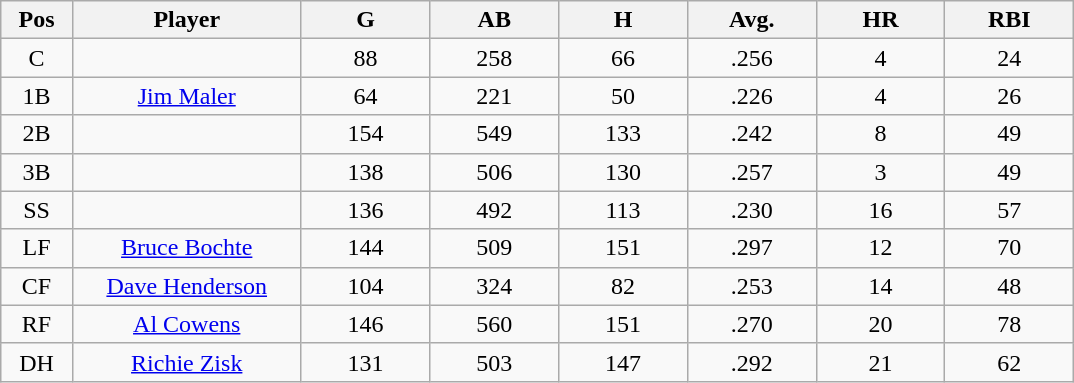<table class="wikitable sortable">
<tr>
<th bgcolor="#DDDDFF" width="5%">Pos</th>
<th bgcolor="#DDDDFF" width="16%">Player</th>
<th bgcolor="#DDDDFF" width="9%">G</th>
<th bgcolor="#DDDDFF" width="9%">AB</th>
<th bgcolor="#DDDDFF" width="9%">H</th>
<th bgcolor="#DDDDFF" width="9%">Avg.</th>
<th bgcolor="#DDDDFF" width="9%">HR</th>
<th bgcolor="#DDDDFF" width="9%">RBI</th>
</tr>
<tr align="center">
<td>C</td>
<td></td>
<td>88</td>
<td>258</td>
<td>66</td>
<td>.256</td>
<td>4</td>
<td>24</td>
</tr>
<tr align="center">
<td>1B</td>
<td><a href='#'>Jim Maler</a></td>
<td>64</td>
<td>221</td>
<td>50</td>
<td>.226</td>
<td>4</td>
<td>26</td>
</tr>
<tr align=center>
<td>2B</td>
<td></td>
<td>154</td>
<td>549</td>
<td>133</td>
<td>.242</td>
<td>8</td>
<td>49</td>
</tr>
<tr align="center">
<td>3B</td>
<td></td>
<td>138</td>
<td>506</td>
<td>130</td>
<td>.257</td>
<td>3</td>
<td>49</td>
</tr>
<tr align="center">
<td>SS</td>
<td></td>
<td>136</td>
<td>492</td>
<td>113</td>
<td>.230</td>
<td>16</td>
<td>57</td>
</tr>
<tr align="center">
<td>LF</td>
<td><a href='#'>Bruce Bochte</a></td>
<td>144</td>
<td>509</td>
<td>151</td>
<td>.297</td>
<td>12</td>
<td>70</td>
</tr>
<tr align=center>
<td>CF</td>
<td><a href='#'>Dave Henderson</a></td>
<td>104</td>
<td>324</td>
<td>82</td>
<td>.253</td>
<td>14</td>
<td>48</td>
</tr>
<tr align=center>
<td>RF</td>
<td><a href='#'>Al Cowens</a></td>
<td>146</td>
<td>560</td>
<td>151</td>
<td>.270</td>
<td>20</td>
<td>78</td>
</tr>
<tr align=center>
<td>DH</td>
<td><a href='#'>Richie Zisk</a></td>
<td>131</td>
<td>503</td>
<td>147</td>
<td>.292</td>
<td>21</td>
<td>62</td>
</tr>
</table>
